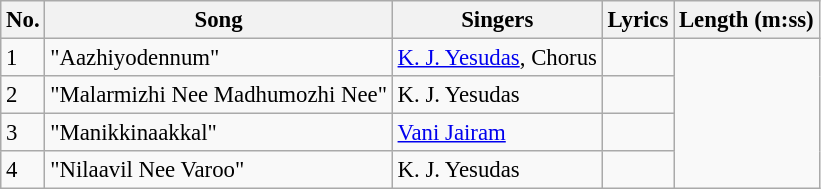<table class="wikitable" style="font-size:95%;">
<tr>
<th>No.</th>
<th>Song</th>
<th>Singers</th>
<th>Lyrics</th>
<th>Length (m:ss)</th>
</tr>
<tr>
<td>1</td>
<td>"Aazhiyodennum"</td>
<td><a href='#'>K. J. Yesudas</a>, Chorus</td>
<td></td>
</tr>
<tr>
<td>2</td>
<td>"Malarmizhi Nee Madhumozhi Nee"</td>
<td>K. J. Yesudas</td>
<td></td>
</tr>
<tr>
<td>3</td>
<td>"Manikkinaakkal"</td>
<td><a href='#'>Vani Jairam</a></td>
<td></td>
</tr>
<tr>
<td>4</td>
<td>"Nilaavil Nee Varoo"</td>
<td>K. J. Yesudas</td>
<td></td>
</tr>
</table>
